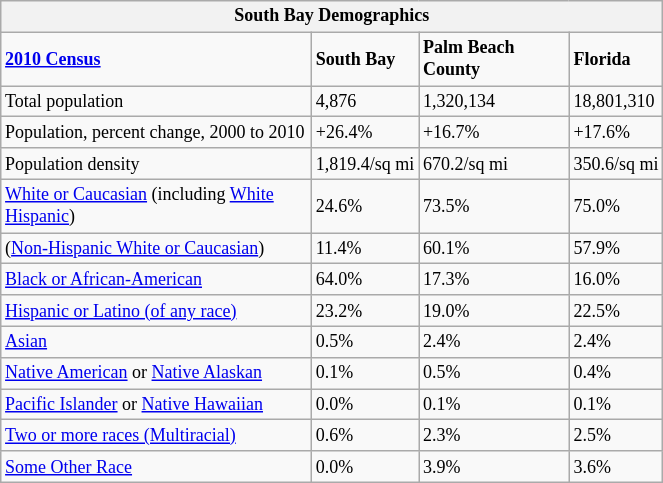<table class="wikitable" style="float: left; margin-right: 2em; width: 35%; font-size: 75%;">
<tr>
<th colspan=4><strong>South Bay Demographics</strong></th>
</tr>
<tr>
<td><strong><a href='#'>2010 Census</a></strong></td>
<td><strong>South Bay</strong></td>
<td><strong>Palm Beach County</strong></td>
<td><strong>Florida</strong></td>
</tr>
<tr>
<td>Total population</td>
<td>4,876</td>
<td>1,320,134</td>
<td>18,801,310</td>
</tr>
<tr>
<td>Population, percent change, 2000 to 2010</td>
<td>+26.4%</td>
<td>+16.7%</td>
<td>+17.6%</td>
</tr>
<tr>
<td>Population density</td>
<td>1,819.4/sq mi</td>
<td>670.2/sq mi</td>
<td>350.6/sq mi</td>
</tr>
<tr>
<td><a href='#'>White or Caucasian</a> (including <a href='#'>White Hispanic</a>)</td>
<td>24.6%</td>
<td>73.5%</td>
<td>75.0%</td>
</tr>
<tr>
<td>(<a href='#'>Non-Hispanic White or Caucasian</a>)</td>
<td>11.4%</td>
<td>60.1%</td>
<td>57.9%</td>
</tr>
<tr>
<td><a href='#'>Black or African-American</a></td>
<td>64.0%</td>
<td>17.3%</td>
<td>16.0%</td>
</tr>
<tr>
<td><a href='#'>Hispanic or Latino (of any race)</a></td>
<td>23.2%</td>
<td>19.0%</td>
<td>22.5%</td>
</tr>
<tr>
<td><a href='#'>Asian</a></td>
<td>0.5%</td>
<td>2.4%</td>
<td>2.4%</td>
</tr>
<tr>
<td><a href='#'>Native American</a> or <a href='#'>Native Alaskan</a></td>
<td>0.1%</td>
<td>0.5%</td>
<td>0.4%</td>
</tr>
<tr>
<td><a href='#'>Pacific Islander</a> or <a href='#'>Native Hawaiian</a></td>
<td>0.0%</td>
<td>0.1%</td>
<td>0.1%</td>
</tr>
<tr>
<td><a href='#'>Two or more races (Multiracial)</a></td>
<td>0.6%</td>
<td>2.3%</td>
<td>2.5%</td>
</tr>
<tr>
<td><a href='#'>Some Other Race</a></td>
<td>0.0%</td>
<td>3.9%</td>
<td>3.6%</td>
</tr>
</table>
